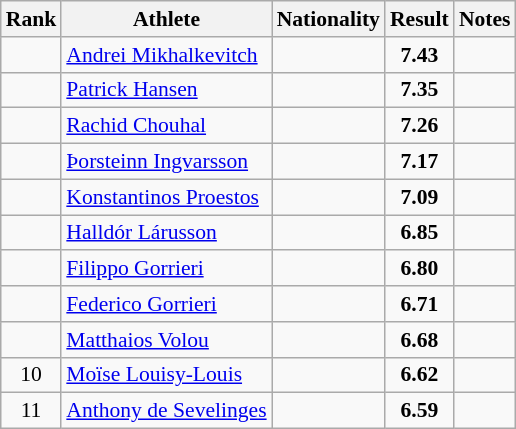<table class="wikitable sortable" style="text-align:center;font-size:90%">
<tr>
<th>Rank</th>
<th>Athlete</th>
<th>Nationality</th>
<th>Result</th>
<th>Notes</th>
</tr>
<tr>
<td></td>
<td align="left"><a href='#'>Andrei Mikhalkevitch</a></td>
<td align=left></td>
<td><strong>7.43</strong></td>
<td></td>
</tr>
<tr>
<td></td>
<td align="left"><a href='#'>Patrick Hansen</a></td>
<td align=left></td>
<td><strong>7.35</strong></td>
<td></td>
</tr>
<tr>
<td></td>
<td align="left"><a href='#'>Rachid Chouhal</a></td>
<td align=left></td>
<td><strong>7.26</strong></td>
<td></td>
</tr>
<tr>
<td></td>
<td align="left"><a href='#'>Þorsteinn Ingvarsson</a></td>
<td align=left></td>
<td><strong>7.17</strong></td>
<td></td>
</tr>
<tr>
<td></td>
<td align="left"><a href='#'>Konstantinos Proestos</a></td>
<td align=left></td>
<td><strong>7.09</strong></td>
<td></td>
</tr>
<tr>
<td></td>
<td align="left"><a href='#'>Halldór Lárusson</a></td>
<td align=left></td>
<td><strong>6.85</strong></td>
<td></td>
</tr>
<tr>
<td></td>
<td align="left"><a href='#'>Filippo Gorrieri</a></td>
<td align=left></td>
<td><strong>6.80</strong></td>
<td></td>
</tr>
<tr>
<td></td>
<td align="left"><a href='#'>Federico Gorrieri</a></td>
<td align=left></td>
<td><strong>6.71</strong></td>
<td></td>
</tr>
<tr>
<td></td>
<td align="left"><a href='#'>Matthaios Volou</a></td>
<td align=left></td>
<td><strong>6.68</strong></td>
<td></td>
</tr>
<tr>
<td>10</td>
<td align="left"><a href='#'>Moïse Louisy-Louis</a></td>
<td align=left></td>
<td><strong>6.62</strong></td>
<td></td>
</tr>
<tr>
<td>11</td>
<td align="left"><a href='#'>Anthony de Sevelinges</a></td>
<td align=left></td>
<td><strong>6.59</strong></td>
<td></td>
</tr>
</table>
